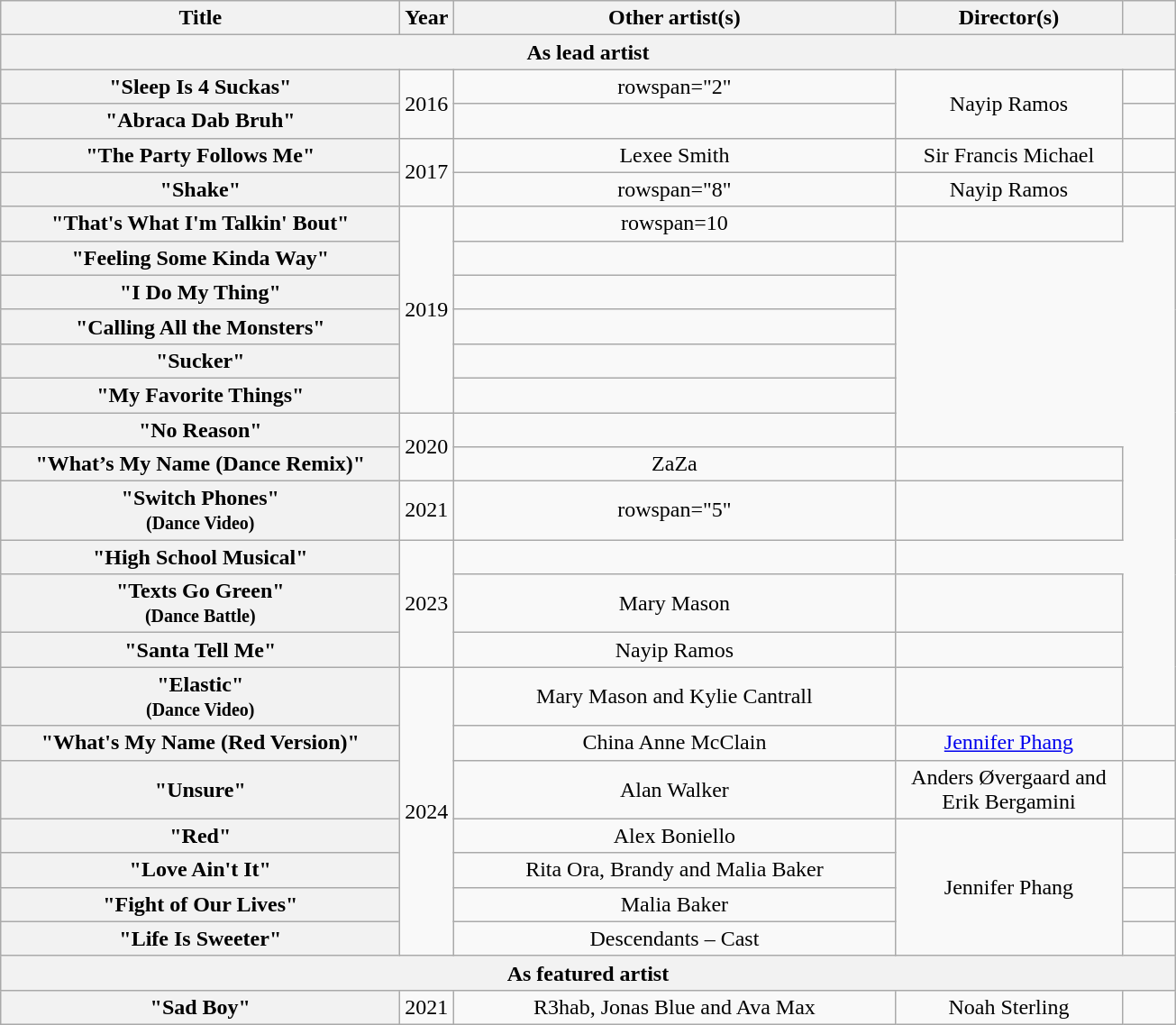<table class="wikitable plainrowheaders" style="text-align:center;">
<tr>
<th scope="col" style="width:18em;">Title</th>
<th scope="col" style="width:1em;">Year</th>
<th scope="col" style="width:20em;">Other artist(s)</th>
<th scope="col" style="width:10em;">Director(s)</th>
<th scope="col" style="width:2em;"></th>
</tr>
<tr>
<th scope="col" colspan="5">As lead artist</th>
</tr>
<tr>
<th scope="row">"Sleep Is 4 Suckas"</th>
<td rowspan="2">2016</td>
<td>rowspan="2" </td>
<td rowspan="2">Nayip Ramos</td>
<td></td>
</tr>
<tr>
<th scope="row">"Abraca Dab Bruh"</th>
<td></td>
</tr>
<tr>
<th scope="row">"The Party Follows Me"</th>
<td rowspan="2">2017</td>
<td>Lexee Smith</td>
<td>Sir Francis Michael</td>
<td></td>
</tr>
<tr>
<th scope="row">"Shake"</th>
<td>rowspan="8" </td>
<td>Nayip Ramos</td>
<td></td>
</tr>
<tr>
<th scope="row">"That's What I'm Talkin' Bout"</th>
<td rowspan="6">2019</td>
<td>rowspan=10 </td>
<td></td>
</tr>
<tr>
<th scope="row">"Feeling Some Kinda Way"</th>
<td></td>
</tr>
<tr>
<th scope="row">"I Do My Thing"</th>
<td></td>
</tr>
<tr>
<th scope="row">"Calling All the Monsters"</th>
<td></td>
</tr>
<tr>
<th scope="row">"Sucker"</th>
<td></td>
</tr>
<tr>
<th scope="row">"My Favorite Things"</th>
<td></td>
</tr>
<tr>
<th scope="row">"No Reason"</th>
<td rowspan="2">2020</td>
<td></td>
</tr>
<tr>
<th scope="row">"What’s My Name (Dance Remix)"</th>
<td>ZaZa</td>
<td></td>
</tr>
<tr>
<th scope="row">"Switch Phones" <br><small>(Dance Video)</small></th>
<td>2021</td>
<td>rowspan="5" </td>
<td></td>
</tr>
<tr>
<th scope="row">"High School Musical"</th>
<td rowspan="3">2023</td>
<td></td>
</tr>
<tr>
<th scope="row">"Texts Go Green" <br><small>(Dance Battle)</small></th>
<td>Mary Mason</td>
<td></td>
</tr>
<tr>
<th scope="row">"Santa Tell Me"</th>
<td>Nayip Ramos</td>
<td></td>
</tr>
<tr>
<th scope="row">"Elastic" <br><small>(Dance Video)</small></th>
<td rowspan="7">2024</td>
<td>Mary Mason and Kylie Cantrall</td>
<td></td>
</tr>
<tr>
<th scope="row">"What's My Name (Red Version)"</th>
<td>China Anne McClain</td>
<td><a href='#'>Jennifer Phang</a></td>
<td></td>
</tr>
<tr>
<th scope="row">"Unsure"</th>
<td>Alan Walker</td>
<td>Anders Øvergaard and Erik Bergamini</td>
<td></td>
</tr>
<tr>
<th scope="row">"Red"</th>
<td>Alex Boniello</td>
<td rowspan="4">Jennifer Phang</td>
<td></td>
</tr>
<tr>
<th scope="row">"Love Ain't It"</th>
<td>Rita Ora, Brandy and Malia Baker</td>
<td></td>
</tr>
<tr>
<th scope="row">"Fight of Our Lives"</th>
<td>Malia Baker</td>
<td></td>
</tr>
<tr>
<th scope="row">"Life Is Sweeter"</th>
<td>Descendants – Cast</td>
<td></td>
</tr>
<tr>
<th scope="col" colspan="5">As featured artist</th>
</tr>
<tr>
<th scope="row">"Sad Boy"</th>
<td>2021</td>
<td>R3hab, Jonas Blue and Ava Max</td>
<td>Noah Sterling</td>
<td></td>
</tr>
</table>
